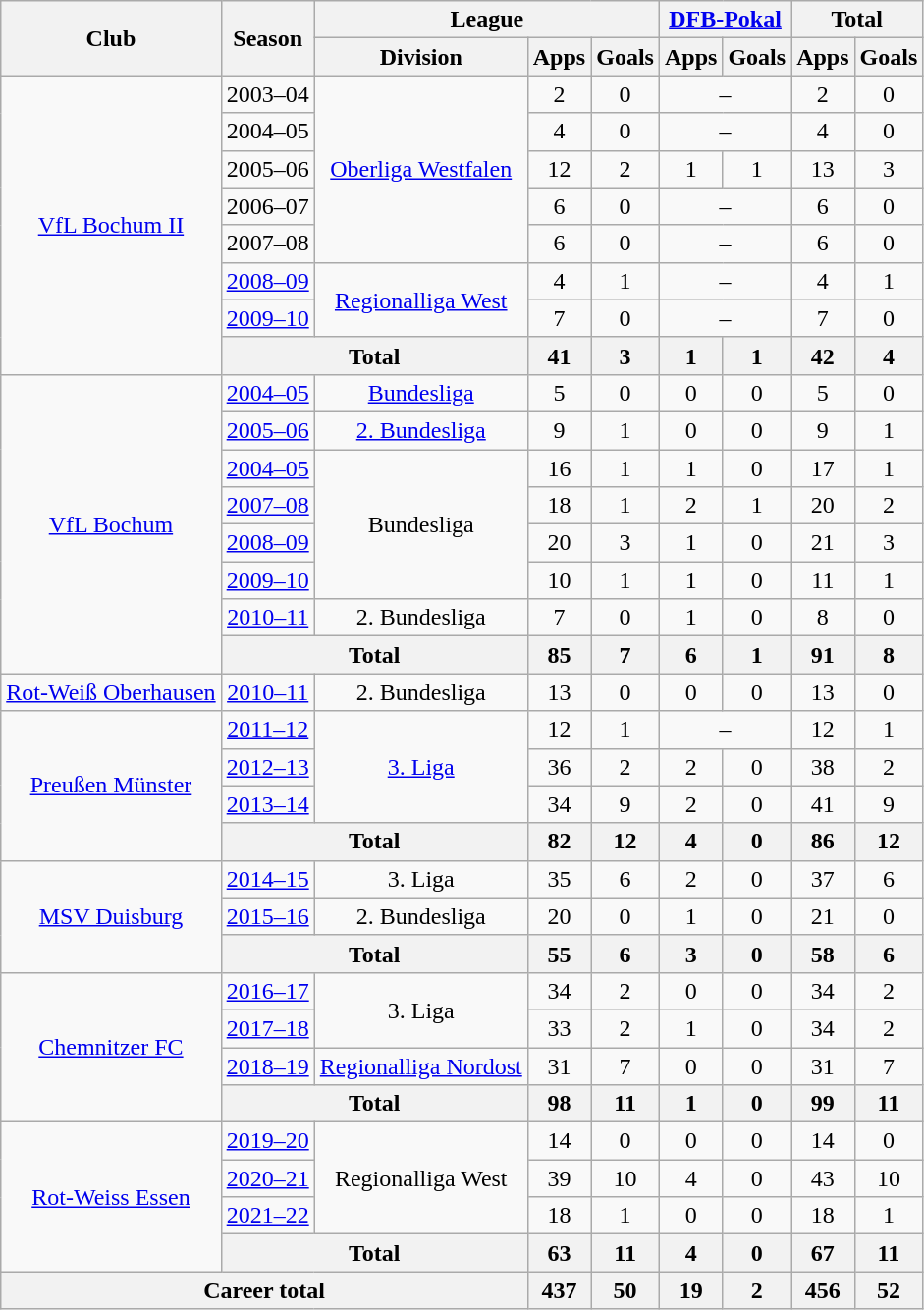<table class="wikitable" style="text-align:center">
<tr>
<th rowspan="2">Club</th>
<th rowspan="2">Season</th>
<th colspan="3">League</th>
<th colspan="2"><a href='#'>DFB-Pokal</a></th>
<th colspan="2">Total</th>
</tr>
<tr>
<th>Division</th>
<th>Apps</th>
<th>Goals</th>
<th>Apps</th>
<th>Goals</th>
<th>Apps</th>
<th>Goals</th>
</tr>
<tr>
<td rowspan="8"><a href='#'>VfL Bochum II</a></td>
<td>2003–04</td>
<td rowspan="5"><a href='#'>Oberliga Westfalen</a></td>
<td>2</td>
<td>0</td>
<td colspan="2">–</td>
<td>2</td>
<td>0</td>
</tr>
<tr>
<td>2004–05</td>
<td>4</td>
<td>0</td>
<td colspan="2">–</td>
<td>4</td>
<td>0</td>
</tr>
<tr>
<td>2005–06</td>
<td>12</td>
<td>2</td>
<td>1</td>
<td>1</td>
<td>13</td>
<td>3</td>
</tr>
<tr>
<td>2006–07</td>
<td>6</td>
<td>0</td>
<td colspan="2">–</td>
<td>6</td>
<td>0</td>
</tr>
<tr>
<td>2007–08</td>
<td>6</td>
<td>0</td>
<td colspan="2">–</td>
<td>6</td>
<td>0</td>
</tr>
<tr>
<td><a href='#'>2008–09</a></td>
<td rowspan="2"><a href='#'>Regionalliga West</a></td>
<td>4</td>
<td>1</td>
<td colspan="2">–</td>
<td>4</td>
<td>1</td>
</tr>
<tr>
<td><a href='#'>2009–10</a></td>
<td>7</td>
<td>0</td>
<td colspan="2">–</td>
<td>7</td>
<td>0</td>
</tr>
<tr>
<th colspan="2">Total</th>
<th>41</th>
<th>3</th>
<th>1</th>
<th>1</th>
<th>42</th>
<th>4</th>
</tr>
<tr>
<td rowspan="8"><a href='#'>VfL Bochum</a></td>
<td><a href='#'>2004–05</a></td>
<td><a href='#'>Bundesliga</a></td>
<td>5</td>
<td>0</td>
<td>0</td>
<td>0</td>
<td>5</td>
<td>0</td>
</tr>
<tr>
<td><a href='#'>2005–06</a></td>
<td><a href='#'>2. Bundesliga</a></td>
<td>9</td>
<td>1</td>
<td>0</td>
<td>0</td>
<td>9</td>
<td>1</td>
</tr>
<tr>
<td><a href='#'>2004–05</a></td>
<td rowspan="4">Bundesliga</td>
<td>16</td>
<td>1</td>
<td>1</td>
<td>0</td>
<td>17</td>
<td>1</td>
</tr>
<tr>
<td><a href='#'>2007–08</a></td>
<td>18</td>
<td>1</td>
<td>2</td>
<td>1</td>
<td>20</td>
<td>2</td>
</tr>
<tr>
<td><a href='#'>2008–09</a></td>
<td>20</td>
<td>3</td>
<td>1</td>
<td>0</td>
<td>21</td>
<td>3</td>
</tr>
<tr>
<td><a href='#'>2009–10</a></td>
<td>10</td>
<td>1</td>
<td>1</td>
<td>0</td>
<td>11</td>
<td>1</td>
</tr>
<tr>
<td><a href='#'>2010–11</a></td>
<td>2. Bundesliga</td>
<td>7</td>
<td>0</td>
<td>1</td>
<td>0</td>
<td>8</td>
<td>0</td>
</tr>
<tr>
<th colspan="2">Total</th>
<th>85</th>
<th>7</th>
<th>6</th>
<th>1</th>
<th>91</th>
<th>8</th>
</tr>
<tr>
<td><a href='#'>Rot-Weiß Oberhausen</a></td>
<td><a href='#'>2010–11</a></td>
<td>2. Bundesliga</td>
<td>13</td>
<td>0</td>
<td>0</td>
<td>0</td>
<td>13</td>
<td>0</td>
</tr>
<tr>
<td rowspan="4"><a href='#'>Preußen Münster</a></td>
<td><a href='#'>2011–12</a></td>
<td rowspan="3"><a href='#'>3. Liga</a></td>
<td>12</td>
<td>1</td>
<td colspan="2">–</td>
<td>12</td>
<td>1</td>
</tr>
<tr>
<td><a href='#'>2012–13</a></td>
<td>36</td>
<td>2</td>
<td>2</td>
<td>0</td>
<td>38</td>
<td>2</td>
</tr>
<tr>
<td><a href='#'>2013–14</a></td>
<td>34</td>
<td>9</td>
<td>2</td>
<td>0</td>
<td>41</td>
<td>9</td>
</tr>
<tr>
<th colspan="2">Total</th>
<th>82</th>
<th>12</th>
<th>4</th>
<th>0</th>
<th>86</th>
<th>12</th>
</tr>
<tr>
<td rowspan=3><a href='#'>MSV Duisburg</a></td>
<td><a href='#'>2014–15</a></td>
<td>3. Liga</td>
<td>35</td>
<td>6</td>
<td>2</td>
<td>0</td>
<td>37</td>
<td>6</td>
</tr>
<tr>
<td><a href='#'>2015–16</a></td>
<td>2. Bundesliga</td>
<td>20</td>
<td>0</td>
<td>1</td>
<td>0</td>
<td>21</td>
<td>0</td>
</tr>
<tr>
<th colspan="2">Total</th>
<th>55</th>
<th>6</th>
<th>3</th>
<th>0</th>
<th>58</th>
<th>6</th>
</tr>
<tr>
<td rowspan="4"><a href='#'>Chemnitzer FC</a></td>
<td><a href='#'>2016–17</a></td>
<td rowspan="2">3. Liga</td>
<td>34</td>
<td>2</td>
<td>0</td>
<td>0</td>
<td>34</td>
<td>2</td>
</tr>
<tr>
<td><a href='#'>2017–18</a></td>
<td>33</td>
<td>2</td>
<td>1</td>
<td>0</td>
<td>34</td>
<td>2</td>
</tr>
<tr>
<td><a href='#'>2018–19</a></td>
<td><a href='#'>Regionalliga Nordost</a></td>
<td>31</td>
<td>7</td>
<td>0</td>
<td>0</td>
<td>31</td>
<td>7</td>
</tr>
<tr>
<th colspan="2">Total</th>
<th>98</th>
<th>11</th>
<th>1</th>
<th>0</th>
<th>99</th>
<th>11</th>
</tr>
<tr>
<td rowspan="4"><a href='#'>Rot-Weiss Essen</a></td>
<td><a href='#'>2019–20</a></td>
<td rowspan="3">Regionalliga West</td>
<td>14</td>
<td>0</td>
<td>0</td>
<td>0</td>
<td>14</td>
<td>0</td>
</tr>
<tr>
<td><a href='#'>2020–21</a></td>
<td>39</td>
<td>10</td>
<td>4</td>
<td>0</td>
<td>43</td>
<td>10</td>
</tr>
<tr>
<td><a href='#'>2021–22</a></td>
<td>18</td>
<td>1</td>
<td>0</td>
<td>0</td>
<td>18</td>
<td>1</td>
</tr>
<tr>
<th colspan="2">Total</th>
<th>63</th>
<th>11</th>
<th>4</th>
<th>0</th>
<th>67</th>
<th>11</th>
</tr>
<tr>
<th colspan="3">Career total</th>
<th>437</th>
<th>50</th>
<th>19</th>
<th>2</th>
<th>456</th>
<th>52</th>
</tr>
</table>
